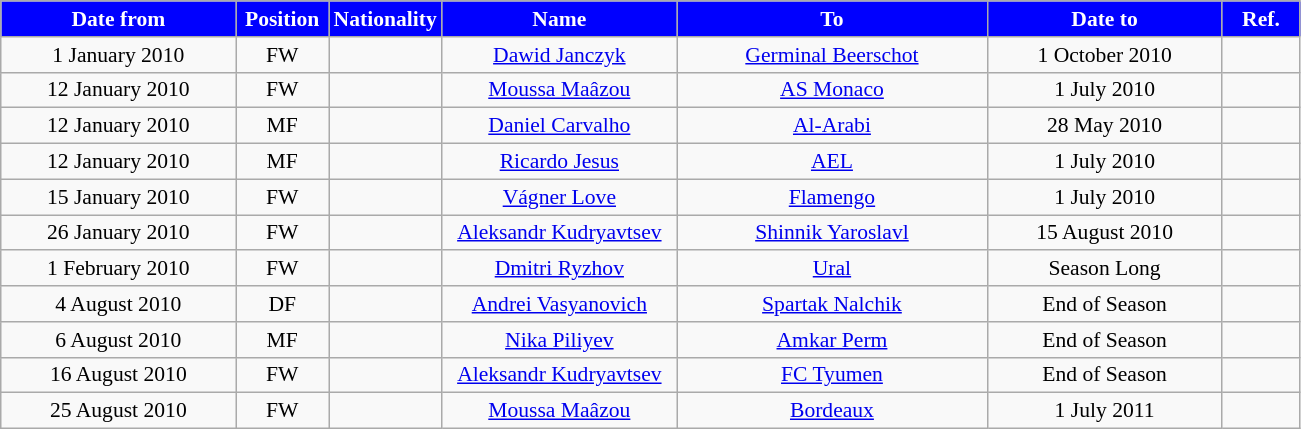<table class="wikitable" style="text-align:center; font-size:90%; ">
<tr>
<th style="background:#00f; color:white; width:150px;">Date from</th>
<th style="background:#00f; color:white; width:55px;">Position</th>
<th style="background:#00f; color:white; width:55px;">Nationality</th>
<th style="background:#00f; color:white; width:150px;">Name</th>
<th style="background:#00f; color:white; width:200px;">To</th>
<th style="background:#00f; color:white; width:150px;">Date to</th>
<th style="background:#00f; color:white; width:45px;">Ref.</th>
</tr>
<tr>
<td>1 January 2010</td>
<td>FW</td>
<td></td>
<td><a href='#'>Dawid Janczyk</a></td>
<td><a href='#'>Germinal Beerschot</a></td>
<td>1 October 2010</td>
<td></td>
</tr>
<tr>
<td>12 January 2010</td>
<td>FW</td>
<td></td>
<td><a href='#'>Moussa Maâzou</a></td>
<td><a href='#'>AS Monaco</a></td>
<td>1 July 2010</td>
<td></td>
</tr>
<tr>
<td>12 January 2010</td>
<td>MF</td>
<td></td>
<td><a href='#'>Daniel Carvalho</a></td>
<td><a href='#'>Al-Arabi</a></td>
<td>28 May 2010</td>
<td></td>
</tr>
<tr>
<td>12 January 2010</td>
<td>MF</td>
<td></td>
<td><a href='#'>Ricardo Jesus</a></td>
<td><a href='#'>AEL</a></td>
<td>1 July 2010</td>
<td></td>
</tr>
<tr>
<td>15 January 2010</td>
<td>FW</td>
<td></td>
<td><a href='#'>Vágner Love</a></td>
<td><a href='#'>Flamengo</a></td>
<td>1 July 2010</td>
<td></td>
</tr>
<tr>
<td>26 January 2010</td>
<td>FW</td>
<td></td>
<td><a href='#'>Aleksandr Kudryavtsev</a></td>
<td><a href='#'>Shinnik Yaroslavl</a></td>
<td>15 August 2010</td>
<td></td>
</tr>
<tr>
<td>1 February 2010</td>
<td>FW</td>
<td></td>
<td><a href='#'>Dmitri Ryzhov</a></td>
<td><a href='#'>Ural</a></td>
<td>Season Long</td>
<td></td>
</tr>
<tr>
<td>4 August 2010</td>
<td>DF</td>
<td></td>
<td><a href='#'>Andrei Vasyanovich</a></td>
<td><a href='#'>Spartak Nalchik</a></td>
<td>End of Season</td>
<td></td>
</tr>
<tr>
<td>6 August 2010</td>
<td>MF</td>
<td></td>
<td><a href='#'>Nika Piliyev</a></td>
<td><a href='#'>Amkar Perm</a></td>
<td>End of Season</td>
<td></td>
</tr>
<tr>
<td>16 August 2010</td>
<td>FW</td>
<td></td>
<td><a href='#'>Aleksandr Kudryavtsev</a></td>
<td><a href='#'>FC Tyumen</a></td>
<td>End of Season</td>
<td></td>
</tr>
<tr>
<td>25 August 2010</td>
<td>FW</td>
<td></td>
<td><a href='#'>Moussa Maâzou</a></td>
<td><a href='#'>Bordeaux</a></td>
<td>1 July 2011</td>
<td></td>
</tr>
</table>
